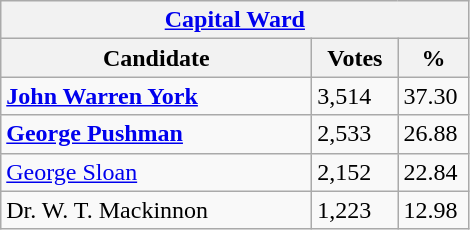<table class="wikitable">
<tr>
<th colspan="3"><a href='#'>Capital Ward</a></th>
</tr>
<tr>
<th style="width: 200px">Candidate</th>
<th style="width: 50px">Votes</th>
<th style="width: 40px">%</th>
</tr>
<tr>
<td><strong><a href='#'>John Warren York</a></strong></td>
<td>3,514</td>
<td>37.30</td>
</tr>
<tr>
<td><strong><a href='#'>George Pushman</a></strong></td>
<td>2,533</td>
<td>26.88</td>
</tr>
<tr>
<td><a href='#'>George Sloan</a></td>
<td>2,152</td>
<td>22.84</td>
</tr>
<tr>
<td>Dr. W. T. Mackinnon</td>
<td>1,223</td>
<td>12.98</td>
</tr>
</table>
